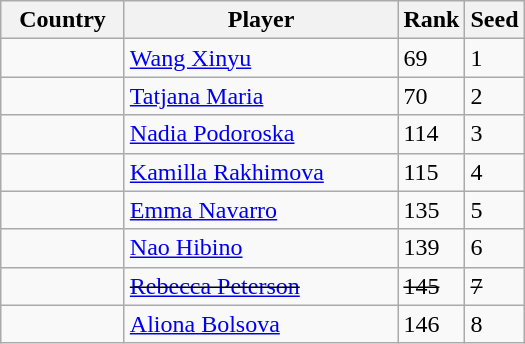<table class="wikitable">
<tr>
<th width="75">Country</th>
<th width="175">Player</th>
<th>Rank</th>
<th>Seed</th>
</tr>
<tr>
<td></td>
<td><a href='#'>Wang Xinyu</a></td>
<td>69</td>
<td>1</td>
</tr>
<tr>
<td></td>
<td><a href='#'>Tatjana Maria</a></td>
<td>70</td>
<td>2</td>
</tr>
<tr>
<td></td>
<td><a href='#'>Nadia Podoroska</a></td>
<td>114</td>
<td>3</td>
</tr>
<tr>
<td></td>
<td><a href='#'>Kamilla Rakhimova</a></td>
<td>115</td>
<td>4</td>
</tr>
<tr>
<td></td>
<td><a href='#'>Emma Navarro</a></td>
<td>135</td>
<td>5</td>
</tr>
<tr>
<td></td>
<td><a href='#'>Nao Hibino</a></td>
<td>139</td>
<td>6</td>
</tr>
<tr>
<td><s></s></td>
<td><s><a href='#'>Rebecca Peterson</a></s></td>
<td><s>145</s></td>
<td><s>7</s></td>
</tr>
<tr>
<td></td>
<td><a href='#'>Aliona Bolsova</a></td>
<td>146</td>
<td>8</td>
</tr>
</table>
